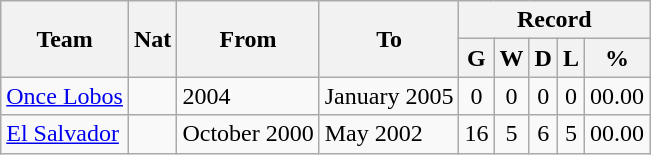<table class="wikitable" style="text-align: center">
<tr>
<th rowspan="2">Team</th>
<th rowspan="2">Nat</th>
<th rowspan="2">From</th>
<th rowspan="2">To</th>
<th colspan="5">Record</th>
</tr>
<tr>
<th>G</th>
<th>W</th>
<th>D</th>
<th>L</th>
<th>%</th>
</tr>
<tr>
<td align=left><a href='#'>Once Lobos</a></td>
<td></td>
<td align=left>2004</td>
<td align=left>January 2005</td>
<td>0</td>
<td>0</td>
<td>0</td>
<td>0</td>
<td>00.00</td>
</tr>
<tr>
<td align=left><a href='#'>El Salvador</a></td>
<td></td>
<td align=left>October 2000</td>
<td align=left>May 2002</td>
<td>16</td>
<td>5</td>
<td>6</td>
<td>5</td>
<td>00.00</td>
</tr>
</table>
